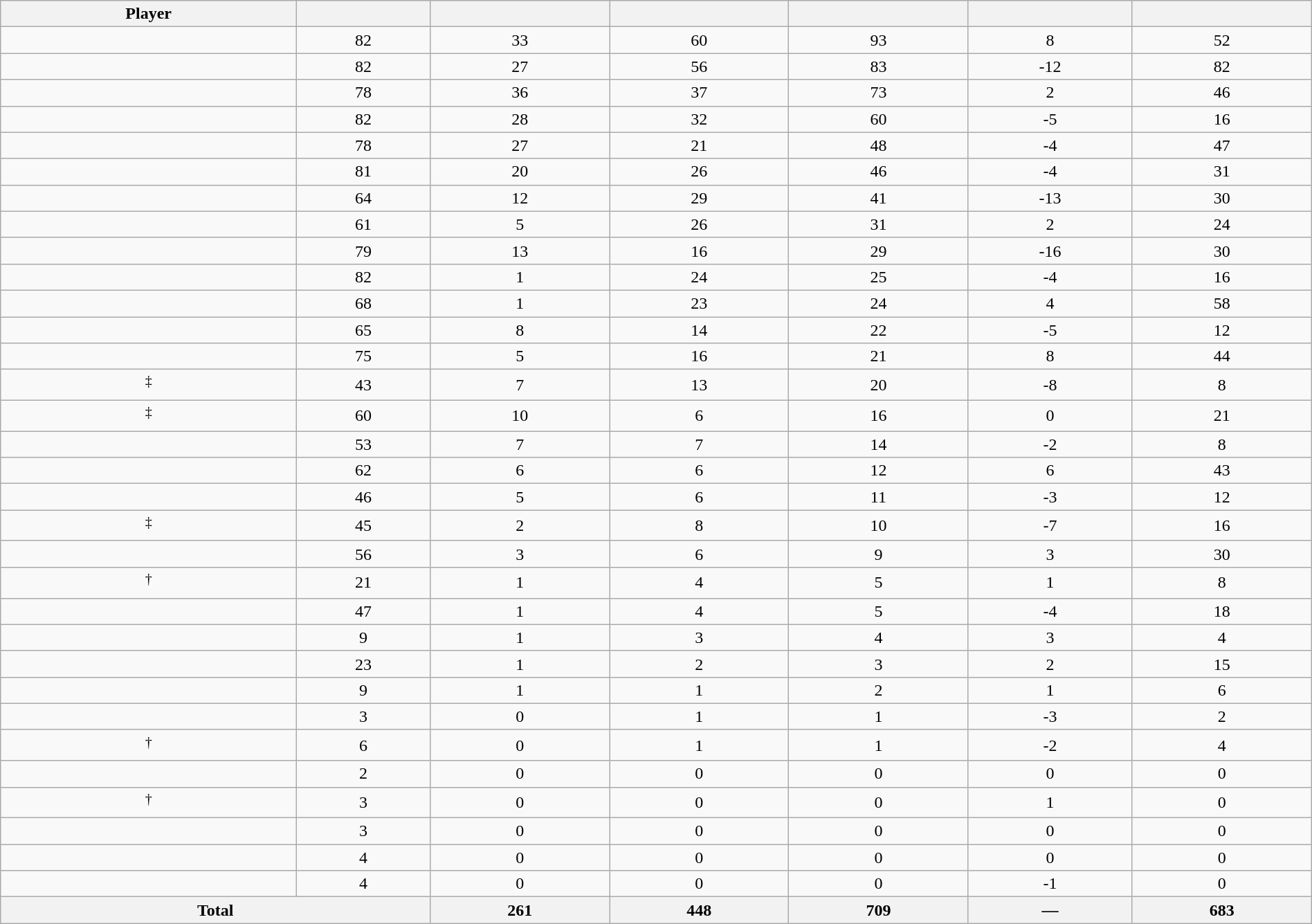<table class="wikitable sortable" style="width:100%; text-align:center;">
<tr align=center>
<th>Player</th>
<th></th>
<th></th>
<th></th>
<th></th>
<th data-sort-type="number"></th>
<th></th>
</tr>
<tr>
<td></td>
<td>82</td>
<td>33</td>
<td>60</td>
<td>93</td>
<td>8</td>
<td>52</td>
</tr>
<tr>
<td></td>
<td>82</td>
<td>27</td>
<td>56</td>
<td>83</td>
<td>-12</td>
<td>82</td>
</tr>
<tr>
<td></td>
<td>78</td>
<td>36</td>
<td>37</td>
<td>73</td>
<td>2</td>
<td>46</td>
</tr>
<tr>
<td></td>
<td>82</td>
<td>28</td>
<td>32</td>
<td>60</td>
<td>-5</td>
<td>16</td>
</tr>
<tr>
<td></td>
<td>78</td>
<td>27</td>
<td>21</td>
<td>48</td>
<td>-4</td>
<td>47</td>
</tr>
<tr>
<td></td>
<td>81</td>
<td>20</td>
<td>26</td>
<td>46</td>
<td>-4</td>
<td>31</td>
</tr>
<tr>
<td></td>
<td>64</td>
<td>12</td>
<td>29</td>
<td>41</td>
<td>-13</td>
<td>30</td>
</tr>
<tr>
<td></td>
<td>61</td>
<td>5</td>
<td>26</td>
<td>31</td>
<td>2</td>
<td>24</td>
</tr>
<tr>
<td></td>
<td>79</td>
<td>13</td>
<td>16</td>
<td>29</td>
<td>-16</td>
<td>30</td>
</tr>
<tr>
<td></td>
<td>82</td>
<td>1</td>
<td>24</td>
<td>25</td>
<td>-4</td>
<td>16</td>
</tr>
<tr>
<td></td>
<td>68</td>
<td>1</td>
<td>23</td>
<td>24</td>
<td>4</td>
<td>58</td>
</tr>
<tr>
<td></td>
<td>65</td>
<td>8</td>
<td>14</td>
<td>22</td>
<td>-5</td>
<td>12</td>
</tr>
<tr>
<td></td>
<td>75</td>
<td>5</td>
<td>16</td>
<td>21</td>
<td>8</td>
<td>44</td>
</tr>
<tr>
<td><sup>‡</sup></td>
<td>43</td>
<td>7</td>
<td>13</td>
<td>20</td>
<td>-8</td>
<td>8</td>
</tr>
<tr>
<td><sup>‡</sup></td>
<td>60</td>
<td>10</td>
<td>6</td>
<td>16</td>
<td>0</td>
<td>21</td>
</tr>
<tr>
<td></td>
<td>53</td>
<td>7</td>
<td>7</td>
<td>14</td>
<td>-2</td>
<td>8</td>
</tr>
<tr>
<td></td>
<td>62</td>
<td>6</td>
<td>6</td>
<td>12</td>
<td>6</td>
<td>43</td>
</tr>
<tr>
<td></td>
<td>46</td>
<td>5</td>
<td>6</td>
<td>11</td>
<td>-3</td>
<td>12</td>
</tr>
<tr>
<td><sup>‡</sup></td>
<td>45</td>
<td>2</td>
<td>8</td>
<td>10</td>
<td>-7</td>
<td>16</td>
</tr>
<tr>
<td></td>
<td>56</td>
<td>3</td>
<td>6</td>
<td>9</td>
<td>3</td>
<td>30</td>
</tr>
<tr>
<td><sup>†</sup></td>
<td>21</td>
<td>1</td>
<td>4</td>
<td>5</td>
<td>1</td>
<td>8</td>
</tr>
<tr>
<td></td>
<td>47</td>
<td>1</td>
<td>4</td>
<td>5</td>
<td>-4</td>
<td>18</td>
</tr>
<tr>
<td></td>
<td>9</td>
<td>1</td>
<td>3</td>
<td>4</td>
<td>3</td>
<td>4</td>
</tr>
<tr>
<td></td>
<td>23</td>
<td>1</td>
<td>2</td>
<td>3</td>
<td>2</td>
<td>15</td>
</tr>
<tr>
<td></td>
<td>9</td>
<td>1</td>
<td>1</td>
<td>2</td>
<td>1</td>
<td>6</td>
</tr>
<tr>
<td></td>
<td>3</td>
<td>0</td>
<td>1</td>
<td>1</td>
<td>-3</td>
<td>2</td>
</tr>
<tr>
<td><sup>†</sup></td>
<td>6</td>
<td>0</td>
<td>1</td>
<td>1</td>
<td>-2</td>
<td>4</td>
</tr>
<tr>
<td></td>
<td>2</td>
<td>0</td>
<td>0</td>
<td>0</td>
<td>0</td>
<td>0</td>
</tr>
<tr>
<td><sup>†</sup></td>
<td>3</td>
<td>0</td>
<td>0</td>
<td>0</td>
<td>1</td>
<td>0</td>
</tr>
<tr>
<td></td>
<td>3</td>
<td>0</td>
<td>0</td>
<td>0</td>
<td>0</td>
<td>0</td>
</tr>
<tr>
<td></td>
<td>4</td>
<td>0</td>
<td>0</td>
<td>0</td>
<td>0</td>
<td>0</td>
</tr>
<tr>
<td></td>
<td>4</td>
<td>0</td>
<td>0</td>
<td>0</td>
<td>-1</td>
<td>0</td>
</tr>
<tr class="sortbottom">
<th colspan=2>Total</th>
<th>261</th>
<th>448</th>
<th>709</th>
<th>—</th>
<th>683</th>
</tr>
</table>
